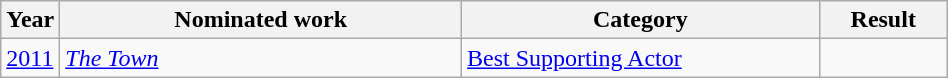<table class="wikitable sortable" width="50%">
<tr>
<th width="1%">Year</th>
<th width="45%">Nominated work</th>
<th width="40%">Category</th>
<th width="14%">Result</th>
</tr>
<tr>
<td><a href='#'>2011</a></td>
<td><em><a href='#'>The Town</a></em></td>
<td><a href='#'>Best Supporting Actor</a></td>
<td></td>
</tr>
</table>
